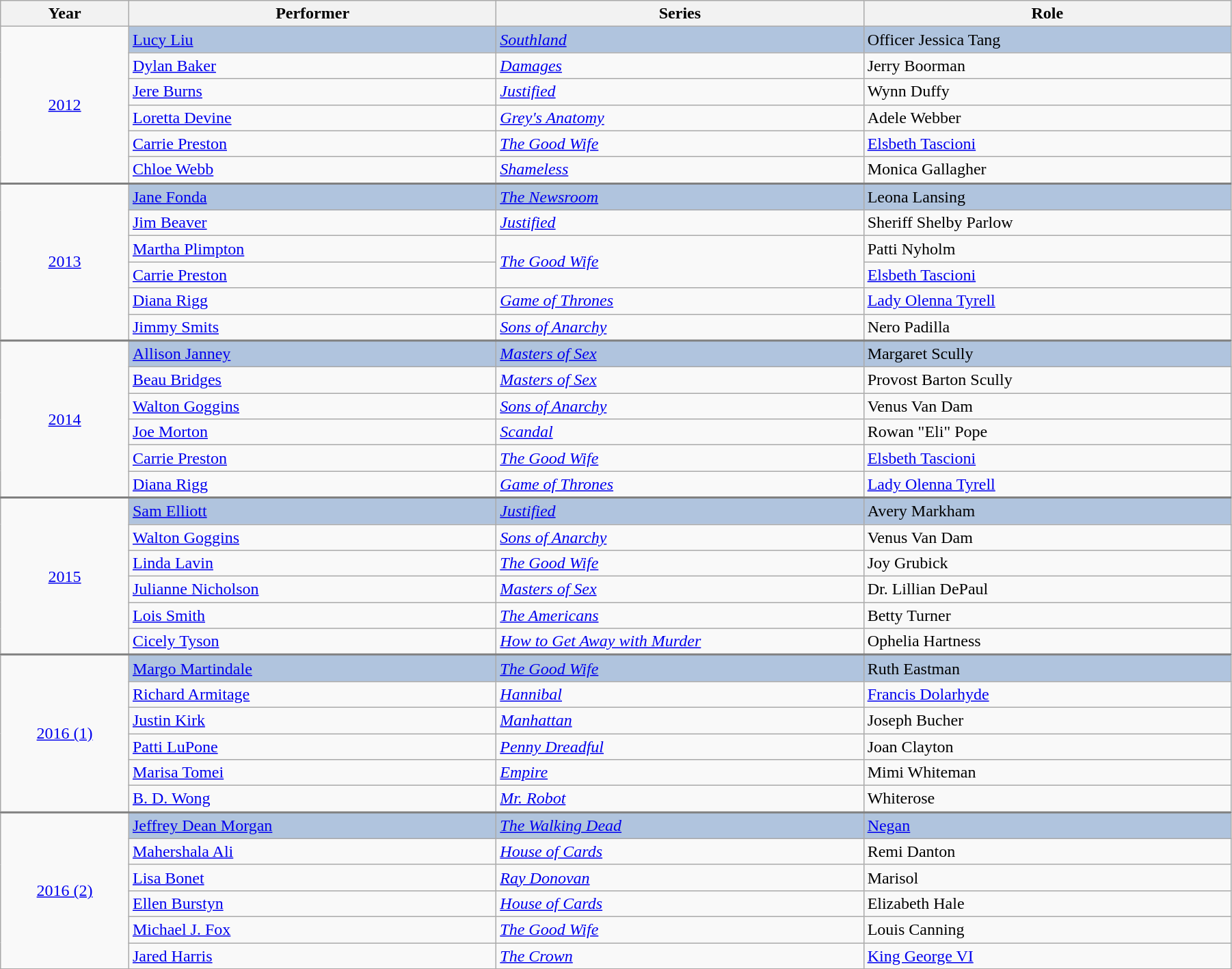<table class="wikitable" width="95%" cellpadding="5">
<tr>
<th width="100">Year</th>
<th width="300">Performer</th>
<th width="300">Series</th>
<th width="300">Role</th>
</tr>
<tr>
<td rowspan="6" style="text-align:center;"><a href='#'>2012</a></td>
<td style="background:#B0C4DE;"><a href='#'>Lucy Liu</a></td>
<td style="background:#B0C4DE;"><em><a href='#'>Southland</a></em></td>
<td style="background:#B0C4DE;">Officer Jessica Tang</td>
</tr>
<tr>
<td><a href='#'>Dylan Baker</a></td>
<td><em><a href='#'>Damages</a></em></td>
<td>Jerry Boorman</td>
</tr>
<tr>
<td><a href='#'>Jere Burns</a></td>
<td><em><a href='#'>Justified</a></em></td>
<td>Wynn Duffy</td>
</tr>
<tr>
<td><a href='#'>Loretta Devine</a></td>
<td><em><a href='#'>Grey's Anatomy</a></em></td>
<td>Adele Webber</td>
</tr>
<tr>
<td><a href='#'>Carrie Preston</a></td>
<td><em><a href='#'>The Good Wife</a></em></td>
<td><a href='#'>Elsbeth Tascioni</a></td>
</tr>
<tr>
<td><a href='#'>Chloe Webb</a></td>
<td><em><a href='#'>Shameless</a></em></td>
<td>Monica Gallagher</td>
</tr>
<tr style = "border-top:2px solid gray;">
<td rowspan="6" style="text-align:center;"><a href='#'>2013</a></td>
<td style="background:#B0C4DE;"><a href='#'>Jane Fonda</a></td>
<td style="background:#B0C4DE;"><em><a href='#'>The Newsroom</a></em></td>
<td style="background:#B0C4DE;">Leona Lansing</td>
</tr>
<tr>
<td><a href='#'>Jim Beaver</a></td>
<td><em><a href='#'>Justified</a></em></td>
<td>Sheriff Shelby Parlow</td>
</tr>
<tr>
<td><a href='#'>Martha Plimpton</a></td>
<td rowspan="2"><em><a href='#'>The Good Wife</a></em></td>
<td>Patti Nyholm</td>
</tr>
<tr>
<td><a href='#'>Carrie Preston</a></td>
<td><a href='#'>Elsbeth Tascioni</a></td>
</tr>
<tr>
<td><a href='#'>Diana Rigg</a></td>
<td><em><a href='#'>Game of Thrones</a></em></td>
<td><a href='#'>Lady Olenna Tyrell</a></td>
</tr>
<tr>
<td><a href='#'>Jimmy Smits</a></td>
<td><em><a href='#'>Sons of Anarchy</a></em></td>
<td>Nero Padilla</td>
</tr>
<tr style = "border-top:2px solid gray;">
<td rowspan="6" style="text-align:center;"><a href='#'>2014</a></td>
<td style="background:#B0C4DE;"><a href='#'>Allison Janney</a></td>
<td style="background:#B0C4DE;"><em><a href='#'>Masters of Sex</a></em></td>
<td style="background:#B0C4DE;">Margaret Scully</td>
</tr>
<tr>
<td><a href='#'>Beau Bridges</a></td>
<td><em><a href='#'>Masters of Sex</a></em></td>
<td>Provost Barton Scully</td>
</tr>
<tr>
<td><a href='#'>Walton Goggins</a></td>
<td><em><a href='#'>Sons of Anarchy</a></em></td>
<td>Venus Van Dam</td>
</tr>
<tr>
<td><a href='#'>Joe Morton</a></td>
<td><em><a href='#'>Scandal</a></em></td>
<td>Rowan "Eli" Pope</td>
</tr>
<tr>
<td><a href='#'>Carrie Preston</a></td>
<td><em><a href='#'>The Good Wife</a></em></td>
<td><a href='#'>Elsbeth Tascioni</a></td>
</tr>
<tr>
<td><a href='#'>Diana Rigg</a></td>
<td><em><a href='#'>Game of Thrones</a></em></td>
<td><a href='#'>Lady Olenna Tyrell</a></td>
</tr>
<tr style = "border-top:2px solid gray;">
<td rowspan="6" style="text-align:center;"><a href='#'>2015</a></td>
<td style="background:#B0C4DE;"><a href='#'>Sam Elliott</a></td>
<td style="background:#B0C4DE;"><em><a href='#'>Justified</a></em></td>
<td style="background:#B0C4DE;">Avery Markham</td>
</tr>
<tr>
<td><a href='#'>Walton Goggins</a></td>
<td><em><a href='#'>Sons of Anarchy</a></em></td>
<td>Venus Van Dam</td>
</tr>
<tr>
<td><a href='#'>Linda Lavin</a></td>
<td><em><a href='#'>The Good Wife</a></em></td>
<td>Joy Grubick</td>
</tr>
<tr>
<td><a href='#'>Julianne Nicholson</a></td>
<td><em><a href='#'>Masters of Sex</a></em></td>
<td>Dr. Lillian DePaul</td>
</tr>
<tr>
<td><a href='#'>Lois Smith</a></td>
<td><em><a href='#'>The Americans</a></em></td>
<td>Betty Turner</td>
</tr>
<tr>
<td><a href='#'>Cicely Tyson</a></td>
<td><em><a href='#'>How to Get Away with Murder</a></em></td>
<td>Ophelia Hartness</td>
</tr>
<tr style = "border-top:2px solid gray;">
<td rowspan="6" style="text-align:center;"><a href='#'>2016 (1)</a></td>
<td style="background:#B0C4DE;"><a href='#'>Margo Martindale</a></td>
<td style="background:#B0C4DE;"><em><a href='#'>The Good Wife</a></em></td>
<td style="background:#B0C4DE;">Ruth Eastman</td>
</tr>
<tr>
<td><a href='#'>Richard Armitage</a></td>
<td><em><a href='#'>Hannibal</a></em></td>
<td><a href='#'>Francis Dolarhyde</a></td>
</tr>
<tr>
<td><a href='#'>Justin Kirk</a></td>
<td><em><a href='#'>Manhattan</a></em></td>
<td>Joseph Bucher</td>
</tr>
<tr>
<td><a href='#'>Patti LuPone</a></td>
<td><em><a href='#'>Penny Dreadful</a></em></td>
<td>Joan Clayton</td>
</tr>
<tr>
<td><a href='#'>Marisa Tomei</a></td>
<td><em><a href='#'>Empire</a></em></td>
<td>Mimi Whiteman</td>
</tr>
<tr>
<td><a href='#'>B. D. Wong</a></td>
<td><em><a href='#'>Mr. Robot</a></em></td>
<td>Whiterose</td>
</tr>
<tr style = "border-top:2px solid gray;">
<td rowspan="6" style="text-align:center;"><a href='#'>2016 (2)</a></td>
<td style="background:#B0C4DE;"><a href='#'>Jeffrey Dean Morgan</a></td>
<td style="background:#B0C4DE;"><em><a href='#'>The Walking Dead</a></em></td>
<td style="background:#B0C4DE;"><a href='#'>Negan</a></td>
</tr>
<tr>
<td><a href='#'>Mahershala Ali</a></td>
<td><em><a href='#'>House of Cards</a></em></td>
<td>Remi Danton</td>
</tr>
<tr>
<td><a href='#'>Lisa Bonet</a></td>
<td><em><a href='#'>Ray Donovan</a></em></td>
<td>Marisol</td>
</tr>
<tr>
<td><a href='#'>Ellen Burstyn</a></td>
<td><em><a href='#'>House of Cards</a></em></td>
<td>Elizabeth Hale</td>
</tr>
<tr>
<td><a href='#'>Michael J. Fox</a></td>
<td><em><a href='#'>The Good Wife</a></em></td>
<td>Louis Canning</td>
</tr>
<tr>
<td><a href='#'>Jared Harris</a></td>
<td><em><a href='#'>The Crown</a></em></td>
<td><a href='#'>King George VI</a></td>
</tr>
<tr>
</tr>
</table>
